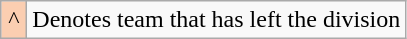<table class="wikitable">
<tr>
<td bgcolor=#FBCEB1 align=center width=10px>^</td>
<td>Denotes team that has left the division</td>
</tr>
</table>
